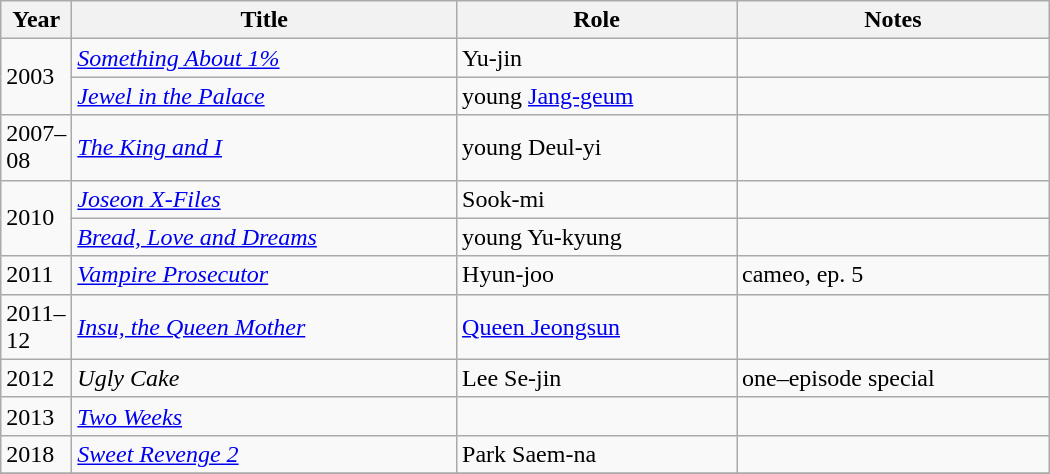<table class="wikitable" style="width:700px">
<tr>
<th width=10>Year</th>
<th>Title</th>
<th>Role</th>
<th>Notes</th>
</tr>
<tr>
<td rowspan=2>2003</td>
<td><em><a href='#'>Something About 1%</a></em></td>
<td>Yu-jin</td>
<td></td>
</tr>
<tr>
<td><em><a href='#'>Jewel in the Palace</a></em></td>
<td>young <a href='#'>Jang-geum</a></td>
<td></td>
</tr>
<tr>
<td>2007–08</td>
<td><em><a href='#'>The King and I</a></em></td>
<td>young Deul-yi</td>
<td></td>
</tr>
<tr>
<td rowspan=2>2010</td>
<td><em><a href='#'>Joseon X-Files</a></em></td>
<td>Sook-mi</td>
<td></td>
</tr>
<tr>
<td><em><a href='#'>Bread, Love and Dreams</a></em></td>
<td>young Yu-kyung</td>
<td></td>
</tr>
<tr>
<td>2011</td>
<td><em><a href='#'>Vampire Prosecutor</a></em></td>
<td>Hyun-joo</td>
<td>cameo, ep. 5</td>
</tr>
<tr>
<td>2011–12</td>
<td><em><a href='#'>Insu, the Queen Mother</a></em></td>
<td><a href='#'>Queen Jeongsun</a></td>
<td></td>
</tr>
<tr>
<td>2012</td>
<td><em>Ugly Cake</em></td>
<td>Lee Se-jin</td>
<td>one–episode special</td>
</tr>
<tr>
<td>2013</td>
<td><em><a href='#'>Two Weeks</a></em></td>
<td></td>
<td></td>
</tr>
<tr>
<td>2018</td>
<td><em><a href='#'>Sweet Revenge 2</a></em></td>
<td>Park Saem-na</td>
<td></td>
</tr>
<tr>
</tr>
</table>
